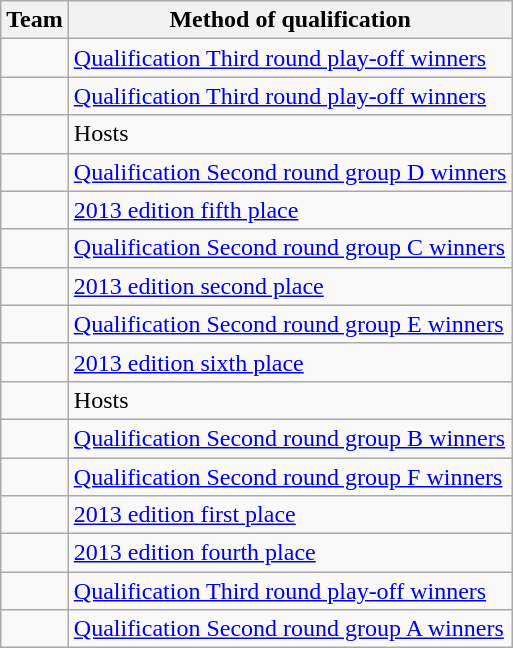<table class="wikitable">
<tr>
<th>Team</th>
<th>Method of qualification</th>
</tr>
<tr>
<td></td>
<td><a href='#'>Qualification Third round play-off winners</a></td>
</tr>
<tr>
<td></td>
<td><a href='#'>Qualification Third round play-off winners</a></td>
</tr>
<tr>
<td></td>
<td>Hosts</td>
</tr>
<tr>
<td></td>
<td><a href='#'>Qualification Second round group D winners</a></td>
</tr>
<tr>
<td></td>
<td><a href='#'>2013 edition fifth place</a></td>
</tr>
<tr>
<td></td>
<td><a href='#'>Qualification Second round group C winners</a></td>
</tr>
<tr>
<td></td>
<td><a href='#'>2013 edition second place</a></td>
</tr>
<tr>
<td></td>
<td><a href='#'>Qualification Second round group E winners</a></td>
</tr>
<tr>
<td></td>
<td><a href='#'>2013 edition sixth place</a></td>
</tr>
<tr>
<td></td>
<td>Hosts</td>
</tr>
<tr>
<td></td>
<td><a href='#'>Qualification Second round group B winners</a></td>
</tr>
<tr>
<td></td>
<td><a href='#'>Qualification Second round group F winners</a></td>
</tr>
<tr>
<td></td>
<td><a href='#'>2013 edition first place</a></td>
</tr>
<tr>
<td></td>
<td><a href='#'>2013 edition fourth place</a></td>
</tr>
<tr>
<td></td>
<td><a href='#'>Qualification Third round play-off winners</a></td>
</tr>
<tr>
<td></td>
<td><a href='#'>Qualification Second round group A winners</a></td>
</tr>
</table>
